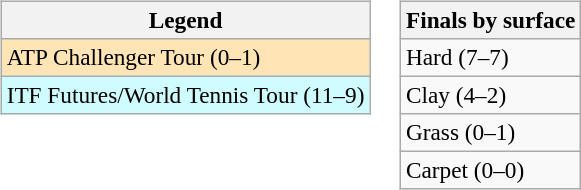<table>
<tr valign=top>
<td><br><table class="wikitable" style="font-size:97%">
<tr>
<th>Legend</th>
</tr>
<tr style="background:moccasin;">
<td>ATP Challenger Tour (0–1)</td>
</tr>
<tr style="background:#cffcff;">
<td>ITF Futures/World Tennis Tour (11–9)</td>
</tr>
</table>
</td>
<td><br><table class="wikitable" style="font-size:97%">
<tr>
<th>Finals by surface</th>
</tr>
<tr>
<td>Hard (7–7)</td>
</tr>
<tr>
<td>Clay (4–2)</td>
</tr>
<tr>
<td>Grass (0–1)</td>
</tr>
<tr>
<td>Carpet (0–0)</td>
</tr>
</table>
</td>
</tr>
</table>
